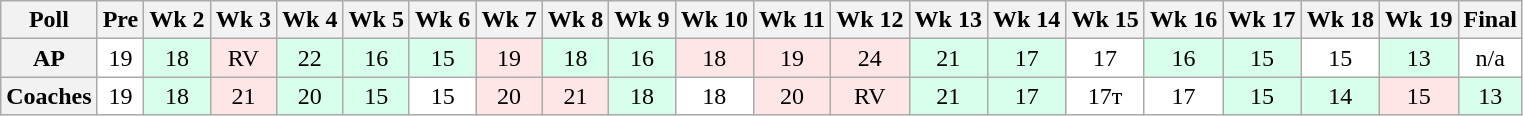<table class="wikitable" style="white-space:nowrap;text-align:center;">
<tr>
<th>Poll</th>
<th>Pre</th>
<th>Wk 2</th>
<th>Wk 3</th>
<th>Wk 4</th>
<th>Wk 5</th>
<th>Wk 6</th>
<th>Wk 7</th>
<th>Wk 8</th>
<th>Wk 9</th>
<th>Wk 10</th>
<th>Wk 11</th>
<th>Wk 12</th>
<th>Wk 13</th>
<th>Wk 14</th>
<th>Wk 15</th>
<th>Wk 16</th>
<th>Wk 17</th>
<th>Wk 18</th>
<th>Wk 19</th>
<th>Final</th>
</tr>
<tr>
<th>AP</th>
<td style="background:#FFF;">19</td>
<td style="background:#D8FFEB;">18</td>
<td style="background:#FFE6E6;">RV</td>
<td style="background:#D8FFEB;">22</td>
<td style="background:#D8FFEB;">16</td>
<td style="background:#D8FFEB;">15</td>
<td style="background:#FFE6E6;">19</td>
<td style="background:#D8FFEB;">18</td>
<td style="background:#D8FFEB;">16</td>
<td style="background:#FFE6E6;">18</td>
<td style="background:#FFE6E6;">19</td>
<td style="background:#FFE6E6;">24</td>
<td style="background:#D8FFEB;">21</td>
<td style="background:#D8FFEB;">17</td>
<td style="background:#FFF;">17</td>
<td style="background: #D8FFEB;">16</td>
<td style="background:#D8FFEB;">15</td>
<td style="background:#FFF;">15</td>
<td style="background: #D8FFEB;">13</td>
<td style="background:#FFF;">n/a</td>
</tr>
<tr>
<th>Coaches</th>
<td style="background:#FFF;">19</td>
<td style="background:#D8FFEB;">18</td>
<td style="background:#FFE6E6;">21</td>
<td style="background:#D8FFEB;">20</td>
<td style="background:#D8FFEB;">15</td>
<td style="background:#FFF;">15</td>
<td style="background:#FFE6E6;">20</td>
<td style="background:#FFE6E6;">21</td>
<td style="background:#D8FFEB;">18</td>
<td style="background:#FFF;">18</td>
<td style="background:#FFE6E6;">20</td>
<td style="background:#FFE6E6;">RV</td>
<td style="background:#D8FFEB;">21</td>
<td style="background:#D8FFEB;">17</td>
<td style="background:#FFF;">17т</td>
<td style="background:#FFF;">17</td>
<td style="background:#D8FFEB;">15</td>
<td style="background:#D8FFEB;">14</td>
<td style="background:#FFE6E6;">15</td>
<td style="background:#D8FFEB;">13</td>
</tr>
</table>
